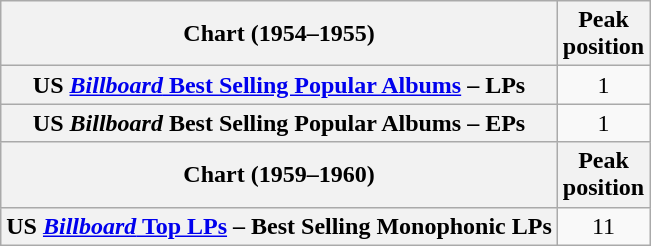<table class="wikitable plainrowheaders" style="text-align:center">
<tr>
<th scope="col">Chart (1954–1955)</th>
<th scope="col">Peak<br>position</th>
</tr>
<tr>
<th scope="row" align="left">US <a href='#'><em>Billboard</em> Best Selling Popular Albums</a> – LPs</th>
<td>1</td>
</tr>
<tr>
<th scope="row" align="left">US <em>Billboard</em> Best Selling Popular Albums – EPs</th>
<td>1</td>
</tr>
<tr>
<th scope="col">Chart (1959–1960)</th>
<th scope="col">Peak<br>position</th>
</tr>
<tr>
<th scope="row" align="left">US <a href='#'><em>Billboard</em> Top LPs</a> – Best Selling Monophonic LPs</th>
<td>11</td>
</tr>
</table>
